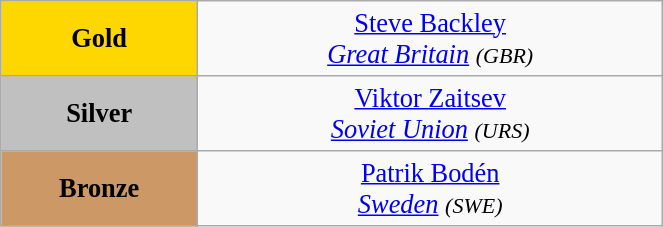<table class="wikitable" style=" text-align:center; font-size:110%;" width="35%">
<tr>
<td bgcolor="gold"><strong>Gold</strong></td>
<td> <a href='#'>Steve Backley</a><br><em><a href='#'>Great Britain</a> <small>(GBR)</small></em></td>
</tr>
<tr>
<td bgcolor="silver"><strong>Silver</strong></td>
<td> <a href='#'>Viktor Zaitsev</a><br><em><a href='#'>Soviet Union</a> <small>(URS)</small></em></td>
</tr>
<tr>
<td bgcolor="CC9966"><strong>Bronze</strong></td>
<td> <a href='#'>Patrik Bodén</a><br><em><a href='#'>Sweden</a> <small>(SWE)</small></em></td>
</tr>
</table>
